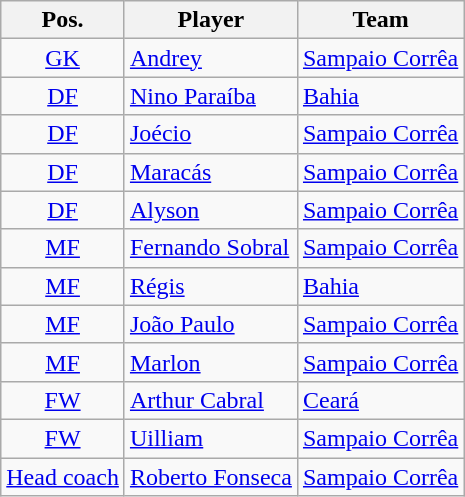<table class="wikitable">
<tr>
<th>Pos.</th>
<th>Player</th>
<th>Team</th>
</tr>
<tr>
<td style="text-align:center;" rowspan=><a href='#'>GK</a></td>
<td> <a href='#'>Andrey</a> </td>
<td> <a href='#'>Sampaio Corrêa</a></td>
</tr>
<tr>
<td style="text-align:center;" rowspan=><a href='#'>DF</a></td>
<td> <a href='#'>Nino Paraíba</a></td>
<td> <a href='#'>Bahia</a></td>
</tr>
<tr>
<td style="text-align:center;" rowspan=><a href='#'>DF</a></td>
<td> <a href='#'>Joécio</a></td>
<td> <a href='#'>Sampaio Corrêa</a></td>
</tr>
<tr>
<td style="text-align:center;" rowspan=><a href='#'>DF</a></td>
<td> <a href='#'>Maracás</a></td>
<td> <a href='#'>Sampaio Corrêa</a></td>
</tr>
<tr>
<td style="text-align:center;" rowspan=><a href='#'>DF</a></td>
<td> <a href='#'>Alyson</a></td>
<td> <a href='#'>Sampaio Corrêa</a></td>
</tr>
<tr>
<td style="text-align:center;" rowspan=><a href='#'>MF</a></td>
<td> <a href='#'>Fernando Sobral</a></td>
<td> <a href='#'>Sampaio Corrêa</a></td>
</tr>
<tr>
<td style="text-align:center;" rowspan=><a href='#'>MF</a></td>
<td> <a href='#'>Régis</a></td>
<td> <a href='#'>Bahia</a></td>
</tr>
<tr>
<td style="text-align:center;" rowspan=><a href='#'>MF</a></td>
<td> <a href='#'>João Paulo</a></td>
<td> <a href='#'>Sampaio Corrêa</a></td>
</tr>
<tr>
<td style="text-align:center;" rowspan=><a href='#'>MF</a></td>
<td> <a href='#'>Marlon</a></td>
<td> <a href='#'>Sampaio Corrêa</a></td>
</tr>
<tr>
<td style="text-align:center;" rowspan=><a href='#'>FW</a></td>
<td> <a href='#'>Arthur Cabral</a> </td>
<td> <a href='#'>Ceará</a></td>
</tr>
<tr>
<td style="text-align:center;" rowspan=><a href='#'>FW</a></td>
<td> <a href='#'>Uilliam</a></td>
<td> <a href='#'>Sampaio Corrêa</a></td>
</tr>
<tr>
<td style="text-align:center;" rowspan=><a href='#'>Head coach</a></td>
<td> <a href='#'>Roberto Fonseca</a></td>
<td> <a href='#'>Sampaio Corrêa</a></td>
</tr>
</table>
